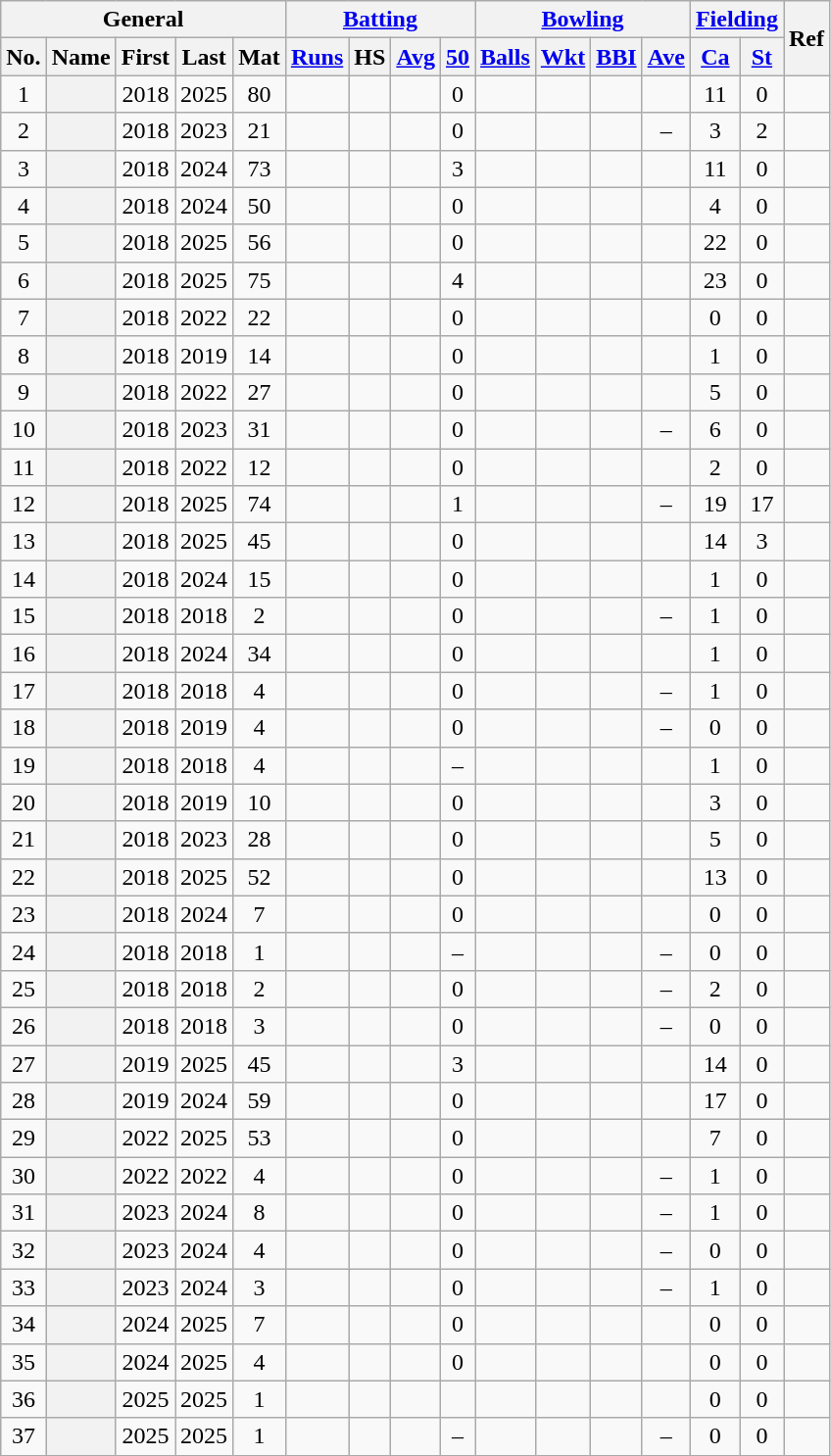<table class="wikitable plainrowheaders sortable" style="text-align:center; font-size:100%">
<tr align="center">
<th scope="col" colspan=5 class="unsortable">General</th>
<th scope="col" colspan=4 class="unsortable"><a href='#'>Batting</a></th>
<th scope="col" colspan=4 class="unsortable"><a href='#'>Bowling</a></th>
<th scope="col" colspan=2 class="unsortable"><a href='#'>Fielding</a></th>
<th scope="col" rowspan=2 class="unsortable">Ref</th>
</tr>
<tr align="center">
<th scope="col">No.</th>
<th scope="col">Name</th>
<th scope="col">First</th>
<th scope="col">Last</th>
<th scope="col">Mat</th>
<th scope="col"><a href='#'>Runs</a></th>
<th scope="col">HS</th>
<th scope="col"><a href='#'>Avg</a></th>
<th scope="col"><a href='#'>50</a></th>
<th scope="col"><a href='#'>Balls</a></th>
<th scope="col"><a href='#'>Wkt</a></th>
<th scope="col"><a href='#'>BBI</a></th>
<th scope="col"><a href='#'>Ave</a></th>
<th scope="col"><a href='#'>Ca</a></th>
<th scope="col"><a href='#'>St</a></th>
</tr>
<tr align="center">
<td>1</td>
<th scope="row"></th>
<td>2018</td>
<td>2025</td>
<td>80</td>
<td></td>
<td></td>
<td></td>
<td>0</td>
<td></td>
<td></td>
<td></td>
<td></td>
<td>11</td>
<td>0</td>
<td></td>
</tr>
<tr align="center">
<td>2</td>
<th scope="row"></th>
<td>2018</td>
<td>2023</td>
<td>21</td>
<td></td>
<td></td>
<td></td>
<td>0</td>
<td></td>
<td></td>
<td></td>
<td>–</td>
<td>3</td>
<td>2</td>
<td></td>
</tr>
<tr align="center">
<td>3</td>
<th scope="row"></th>
<td>2018</td>
<td>2024</td>
<td>73</td>
<td></td>
<td></td>
<td></td>
<td>3</td>
<td></td>
<td></td>
<td></td>
<td></td>
<td>11</td>
<td>0</td>
<td></td>
</tr>
<tr align="center">
<td>4</td>
<th scope="row"></th>
<td>2018</td>
<td>2024</td>
<td>50</td>
<td></td>
<td></td>
<td></td>
<td>0</td>
<td></td>
<td></td>
<td></td>
<td></td>
<td>4</td>
<td>0</td>
<td></td>
</tr>
<tr align="center">
<td>5</td>
<th scope="row"></th>
<td>2018</td>
<td>2025</td>
<td>56</td>
<td></td>
<td></td>
<td></td>
<td>0</td>
<td></td>
<td></td>
<td></td>
<td></td>
<td>22</td>
<td>0</td>
<td></td>
</tr>
<tr align="center">
<td>6</td>
<th scope="row"></th>
<td>2018</td>
<td>2025</td>
<td>75</td>
<td></td>
<td></td>
<td></td>
<td>4</td>
<td></td>
<td></td>
<td></td>
<td></td>
<td>23</td>
<td>0</td>
<td></td>
</tr>
<tr align="center">
<td>7</td>
<th scope="row"></th>
<td>2018</td>
<td>2022</td>
<td>22</td>
<td></td>
<td></td>
<td></td>
<td>0</td>
<td></td>
<td></td>
<td></td>
<td></td>
<td>0</td>
<td>0</td>
<td></td>
</tr>
<tr align="center">
<td>8</td>
<th scope="row"></th>
<td>2018</td>
<td>2019</td>
<td>14</td>
<td></td>
<td></td>
<td></td>
<td>0</td>
<td></td>
<td></td>
<td></td>
<td></td>
<td>1</td>
<td>0</td>
<td></td>
</tr>
<tr align="center">
<td>9</td>
<th scope="row"></th>
<td>2018</td>
<td>2022</td>
<td>27</td>
<td></td>
<td></td>
<td></td>
<td>0</td>
<td></td>
<td></td>
<td></td>
<td></td>
<td>5</td>
<td>0</td>
<td></td>
</tr>
<tr align="center">
<td>10</td>
<th scope="row"></th>
<td>2018</td>
<td>2023</td>
<td>31</td>
<td></td>
<td></td>
<td></td>
<td>0</td>
<td></td>
<td></td>
<td></td>
<td>–</td>
<td>6</td>
<td>0</td>
<td></td>
</tr>
<tr align="center">
<td>11</td>
<th scope="row"></th>
<td>2018</td>
<td>2022</td>
<td>12</td>
<td></td>
<td></td>
<td></td>
<td>0</td>
<td></td>
<td></td>
<td></td>
<td></td>
<td>2</td>
<td>0</td>
<td></td>
</tr>
<tr align="center">
<td>12</td>
<th scope="row"></th>
<td>2018</td>
<td>2025</td>
<td>74</td>
<td></td>
<td></td>
<td></td>
<td>1</td>
<td></td>
<td></td>
<td></td>
<td>–</td>
<td>19</td>
<td>17</td>
<td></td>
</tr>
<tr align="center">
<td>13</td>
<th scope="row"></th>
<td>2018</td>
<td>2025</td>
<td>45</td>
<td></td>
<td></td>
<td></td>
<td>0</td>
<td></td>
<td></td>
<td></td>
<td></td>
<td>14</td>
<td>3</td>
<td></td>
</tr>
<tr align="center">
<td>14</td>
<th scope="row"></th>
<td>2018</td>
<td>2024</td>
<td>15</td>
<td></td>
<td></td>
<td></td>
<td>0</td>
<td></td>
<td></td>
<td></td>
<td></td>
<td>1</td>
<td>0</td>
<td></td>
</tr>
<tr align="center">
<td>15</td>
<th scope="row"></th>
<td>2018</td>
<td>2018</td>
<td>2</td>
<td></td>
<td></td>
<td></td>
<td>0</td>
<td></td>
<td></td>
<td></td>
<td>–</td>
<td>1</td>
<td>0</td>
<td></td>
</tr>
<tr align="center">
<td>16</td>
<th scope="row"></th>
<td>2018</td>
<td>2024</td>
<td>34</td>
<td></td>
<td></td>
<td></td>
<td>0</td>
<td></td>
<td></td>
<td></td>
<td></td>
<td>1</td>
<td>0</td>
<td></td>
</tr>
<tr align="center">
<td>17</td>
<th scope="row"></th>
<td>2018</td>
<td>2018</td>
<td>4</td>
<td></td>
<td></td>
<td></td>
<td>0</td>
<td></td>
<td></td>
<td></td>
<td>–</td>
<td>1</td>
<td>0</td>
<td></td>
</tr>
<tr align="center">
<td>18</td>
<th scope="row"></th>
<td>2018</td>
<td>2019</td>
<td>4</td>
<td></td>
<td></td>
<td></td>
<td>0</td>
<td></td>
<td></td>
<td></td>
<td>–</td>
<td>0</td>
<td>0</td>
<td></td>
</tr>
<tr align="center">
<td>19</td>
<th scope="row"></th>
<td>2018</td>
<td>2018</td>
<td>4</td>
<td></td>
<td></td>
<td></td>
<td>–</td>
<td></td>
<td></td>
<td></td>
<td></td>
<td>1</td>
<td>0</td>
<td></td>
</tr>
<tr align="center">
<td>20</td>
<th scope="row"></th>
<td>2018</td>
<td>2019</td>
<td>10</td>
<td></td>
<td></td>
<td></td>
<td>0</td>
<td></td>
<td></td>
<td></td>
<td></td>
<td>3</td>
<td>0</td>
<td></td>
</tr>
<tr align="center">
<td>21</td>
<th scope="row"></th>
<td>2018</td>
<td>2023</td>
<td>28</td>
<td></td>
<td></td>
<td></td>
<td>0</td>
<td></td>
<td></td>
<td></td>
<td></td>
<td>5</td>
<td>0</td>
<td></td>
</tr>
<tr align="center">
<td>22</td>
<th scope="row"></th>
<td>2018</td>
<td>2025</td>
<td>52</td>
<td></td>
<td></td>
<td></td>
<td>0</td>
<td></td>
<td></td>
<td></td>
<td></td>
<td>13</td>
<td>0</td>
<td></td>
</tr>
<tr align="center">
<td>23</td>
<th scope="row"></th>
<td>2018</td>
<td>2024</td>
<td>7</td>
<td></td>
<td></td>
<td></td>
<td>0</td>
<td></td>
<td></td>
<td></td>
<td></td>
<td>0</td>
<td>0</td>
<td></td>
</tr>
<tr align="center">
<td>24</td>
<th scope="row"></th>
<td>2018</td>
<td>2018</td>
<td>1</td>
<td></td>
<td></td>
<td></td>
<td>–</td>
<td></td>
<td></td>
<td></td>
<td>–</td>
<td>0</td>
<td>0</td>
<td></td>
</tr>
<tr align="center">
<td>25</td>
<th scope="row"></th>
<td>2018</td>
<td>2018</td>
<td>2</td>
<td></td>
<td></td>
<td></td>
<td>0</td>
<td></td>
<td></td>
<td></td>
<td>–</td>
<td>2</td>
<td>0</td>
<td></td>
</tr>
<tr align="center">
<td>26</td>
<th scope="row"></th>
<td>2018</td>
<td>2018</td>
<td>3</td>
<td></td>
<td></td>
<td></td>
<td>0</td>
<td></td>
<td></td>
<td></td>
<td>–</td>
<td>0</td>
<td>0</td>
<td></td>
</tr>
<tr align="center">
<td>27</td>
<th scope="row"></th>
<td>2019</td>
<td>2025</td>
<td>45</td>
<td></td>
<td></td>
<td></td>
<td>3</td>
<td></td>
<td></td>
<td></td>
<td></td>
<td>14</td>
<td>0</td>
<td></td>
</tr>
<tr align="center">
<td>28</td>
<th scope="row"></th>
<td>2019</td>
<td>2024</td>
<td>59</td>
<td></td>
<td></td>
<td></td>
<td>0</td>
<td></td>
<td></td>
<td></td>
<td></td>
<td>17</td>
<td>0</td>
<td></td>
</tr>
<tr align="center">
<td>29</td>
<th scope="row"></th>
<td>2022</td>
<td>2025</td>
<td>53</td>
<td></td>
<td></td>
<td></td>
<td>0</td>
<td></td>
<td></td>
<td></td>
<td></td>
<td>7</td>
<td>0</td>
<td></td>
</tr>
<tr align="center">
<td>30</td>
<th scope="row"></th>
<td>2022</td>
<td>2022</td>
<td>4</td>
<td></td>
<td></td>
<td></td>
<td>0</td>
<td></td>
<td></td>
<td></td>
<td>–</td>
<td>1</td>
<td>0</td>
<td></td>
</tr>
<tr align="center">
<td>31</td>
<th scope="row"></th>
<td>2023</td>
<td>2024</td>
<td>8</td>
<td></td>
<td></td>
<td></td>
<td>0</td>
<td></td>
<td></td>
<td></td>
<td>–</td>
<td>1</td>
<td>0</td>
<td></td>
</tr>
<tr align="center">
<td>32</td>
<th scope="row"></th>
<td>2023</td>
<td>2024</td>
<td>4</td>
<td></td>
<td></td>
<td></td>
<td>0</td>
<td></td>
<td></td>
<td></td>
<td>–</td>
<td>0</td>
<td>0</td>
<td></td>
</tr>
<tr align="center">
<td>33</td>
<th scope="row"></th>
<td>2023</td>
<td>2024</td>
<td>3</td>
<td></td>
<td></td>
<td></td>
<td>0</td>
<td></td>
<td></td>
<td></td>
<td>–</td>
<td>1</td>
<td>0</td>
<td></td>
</tr>
<tr align="center">
<td>34</td>
<th scope="row"></th>
<td>2024</td>
<td>2025</td>
<td>7</td>
<td></td>
<td></td>
<td></td>
<td>0</td>
<td></td>
<td></td>
<td></td>
<td></td>
<td>0</td>
<td>0</td>
<td></td>
</tr>
<tr align="center">
<td>35</td>
<th scope="row"></th>
<td>2024</td>
<td>2025</td>
<td>4</td>
<td></td>
<td></td>
<td></td>
<td>0</td>
<td></td>
<td></td>
<td></td>
<td></td>
<td>0</td>
<td>0</td>
<td></td>
</tr>
<tr align="center">
<td>36</td>
<th scope="row"></th>
<td>2025</td>
<td>2025</td>
<td>1</td>
<td></td>
<td></td>
<td></td>
<td></td>
<td></td>
<td></td>
<td></td>
<td></td>
<td>0</td>
<td>0</td>
<td></td>
</tr>
<tr align="center">
<td>37</td>
<th scope="row"></th>
<td>2025</td>
<td>2025</td>
<td>1</td>
<td></td>
<td></td>
<td></td>
<td>–</td>
<td></td>
<td></td>
<td></td>
<td>–</td>
<td>0</td>
<td>0</td>
<td></td>
</tr>
</table>
